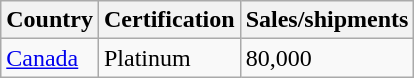<table class="wikitable">
<tr>
<th align="left">Country</th>
<th align="left">Certification</th>
<th align="left">Sales/shipments</th>
</tr>
<tr>
<td><a href='#'>Canada</a></td>
<td>Platinum</td>
<td>80,000</td>
</tr>
</table>
